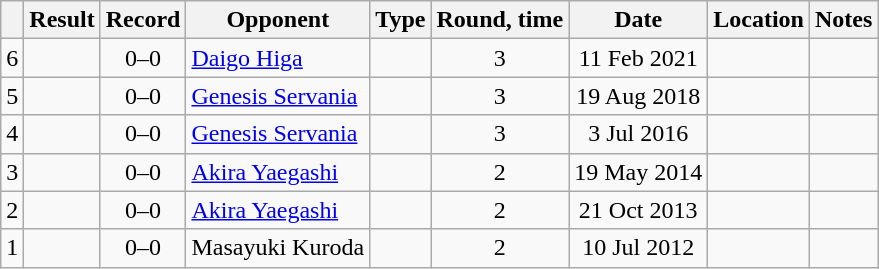<table class="wikitable" style="text-align:center">
<tr>
<th></th>
<th>Result</th>
<th>Record</th>
<th>Opponent</th>
<th>Type</th>
<th>Round, time</th>
<th>Date</th>
<th>Location</th>
<th>Notes</th>
</tr>
<tr>
<td>6</td>
<td></td>
<td>0–0 </td>
<td align=left><a href='#'>Daigo Higa</a></td>
<td></td>
<td>3</td>
<td>11 Feb 2021</td>
<td align=left></td>
<td align=left></td>
</tr>
<tr>
<td>5</td>
<td></td>
<td>0–0 </td>
<td align=left><a href='#'>Genesis Servania</a></td>
<td></td>
<td>3</td>
<td>19 Aug 2018</td>
<td align=left></td>
<td align=left></td>
</tr>
<tr>
<td>4</td>
<td></td>
<td>0–0 </td>
<td align=left><a href='#'>Genesis Servania</a></td>
<td></td>
<td>3</td>
<td>3 Jul 2016</td>
<td align=left></td>
<td align=left></td>
</tr>
<tr>
<td>3</td>
<td></td>
<td>0–0 </td>
<td align=left><a href='#'>Akira Yaegashi</a></td>
<td></td>
<td>2</td>
<td>19 May 2014</td>
<td align=left></td>
<td align=left></td>
</tr>
<tr>
<td>2</td>
<td></td>
<td>0–0 </td>
<td align=left><a href='#'>Akira Yaegashi</a></td>
<td></td>
<td>2</td>
<td>21 Oct 2013</td>
<td align=left></td>
<td align=left></td>
</tr>
<tr>
<td>1</td>
<td></td>
<td>0–0 </td>
<td align=left>Masayuki Kuroda</td>
<td></td>
<td>2</td>
<td>10 Jul 2012</td>
<td align=left></td>
<td align=left></td>
</tr>
</table>
